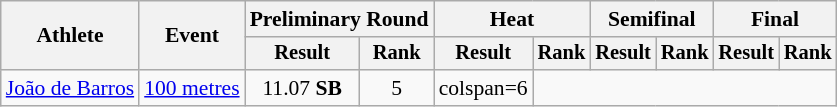<table class="wikitable" style="font-size:90%">
<tr>
<th rowspan="2">Athlete</th>
<th rowspan="2">Event</th>
<th colspan="2">Preliminary Round</th>
<th colspan="2">Heat</th>
<th colspan="2">Semifinal</th>
<th colspan="2">Final</th>
</tr>
<tr style="font-size:95%">
<th>Result</th>
<th>Rank</th>
<th>Result</th>
<th>Rank</th>
<th>Result</th>
<th>Rank</th>
<th>Result</th>
<th>Rank</th>
</tr>
<tr style=text-align:center>
<td style=text-align:left><a href='#'>João de Barros</a></td>
<td style=text-align:left><a href='#'>100 metres</a></td>
<td>11.07 <strong>SB</strong></td>
<td>5</td>
<td>colspan=6 </td>
</tr>
</table>
